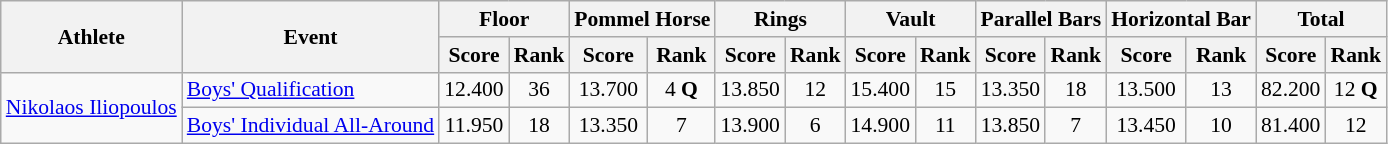<table class="wikitable" border="1" style="font-size:90%">
<tr>
<th rowspan=2>Athlete</th>
<th rowspan=2>Event</th>
<th colspan=2>Floor</th>
<th colspan=2>Pommel Horse</th>
<th colspan=2>Rings</th>
<th colspan=2>Vault</th>
<th colspan=2>Parallel Bars</th>
<th colspan=2>Horizontal Bar</th>
<th colspan=2>Total</th>
</tr>
<tr>
<th>Score</th>
<th>Rank</th>
<th>Score</th>
<th>Rank</th>
<th>Score</th>
<th>Rank</th>
<th>Score</th>
<th>Rank</th>
<th>Score</th>
<th>Rank</th>
<th>Score</th>
<th>Rank</th>
<th>Score</th>
<th>Rank</th>
</tr>
<tr>
<td rowspan=2><a href='#'>Nikolaos Iliopoulos</a></td>
<td><a href='#'>Boys' Qualification</a></td>
<td align=center>12.400</td>
<td align=center>36</td>
<td align=center>13.700</td>
<td align=center>4 <strong>Q</strong></td>
<td align=center>13.850</td>
<td align=center>12</td>
<td align=center>15.400</td>
<td align=center>15</td>
<td align=center>13.350</td>
<td align=center>18</td>
<td align=center>13.500</td>
<td align=center>13</td>
<td align=center>82.200</td>
<td align=center>12 <strong>Q</strong></td>
</tr>
<tr>
<td><a href='#'>Boys' Individual All-Around</a></td>
<td align=center>11.950</td>
<td align=center>18</td>
<td align=center>13.350</td>
<td align=center>7</td>
<td align=center>13.900</td>
<td align=center>6</td>
<td align=center>14.900</td>
<td align=center>11</td>
<td align=center>13.850</td>
<td align=center>7</td>
<td align=center>13.450</td>
<td align=center>10</td>
<td align=center>81.400</td>
<td align=center>12</td>
</tr>
</table>
